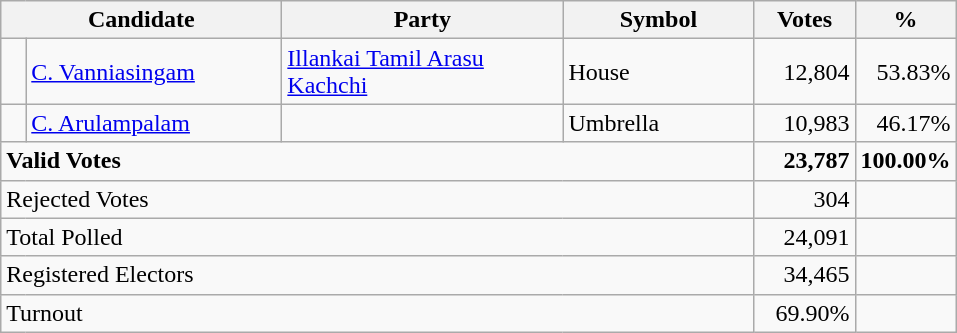<table class="wikitable" border="1" style="text-align:right;">
<tr>
<th align=left colspan=2 width="180">Candidate</th>
<th align=left width="180">Party</th>
<th align=left width="120">Symbol</th>
<th align=left width="60">Votes</th>
<th align=left width="60">%</th>
</tr>
<tr>
<td bgcolor=> </td>
<td align=left><a href='#'>C. Vanniasingam</a></td>
<td align=left><a href='#'>Illankai Tamil Arasu Kachchi</a></td>
<td align=left>House</td>
<td>12,804</td>
<td>53.83%</td>
</tr>
<tr>
<td></td>
<td align=left><a href='#'>C. Arulampalam</a></td>
<td></td>
<td align=left>Umbrella</td>
<td>10,983</td>
<td>46.17%</td>
</tr>
<tr>
<td align=left colspan=4><strong>Valid Votes</strong></td>
<td><strong>23,787</strong></td>
<td><strong>100.00%</strong></td>
</tr>
<tr>
<td align=left colspan=4>Rejected Votes</td>
<td>304</td>
<td></td>
</tr>
<tr>
<td align=left colspan=4>Total Polled</td>
<td>24,091</td>
<td></td>
</tr>
<tr>
<td align=left colspan=4>Registered Electors</td>
<td>34,465</td>
<td></td>
</tr>
<tr>
<td align=left colspan=4>Turnout</td>
<td>69.90%</td>
</tr>
</table>
